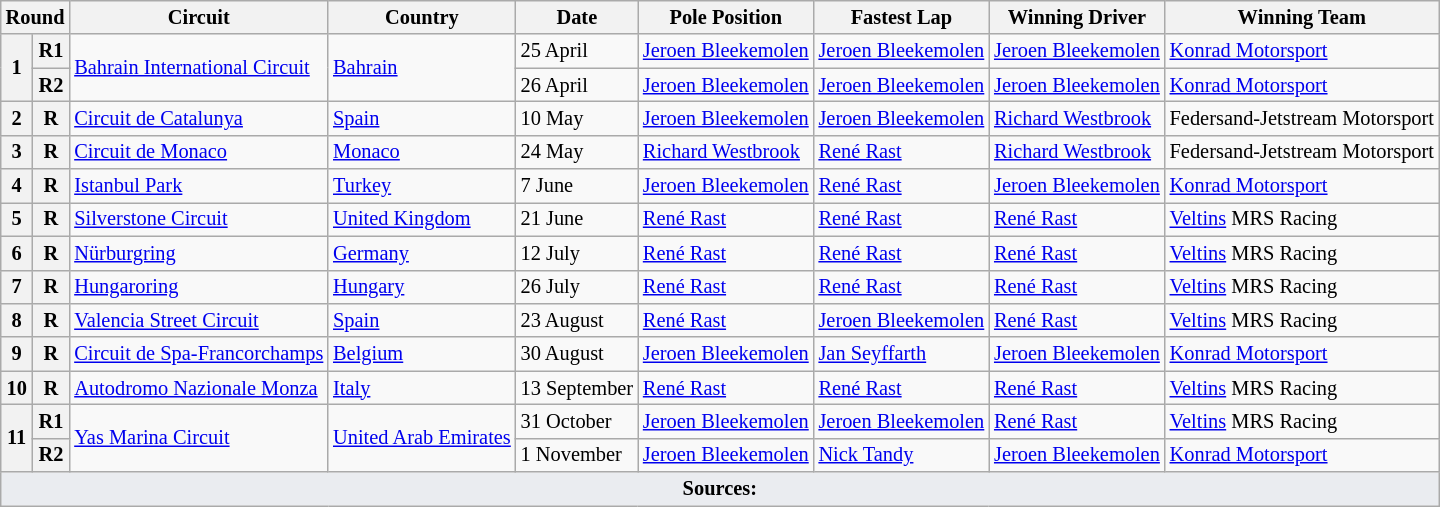<table class="wikitable" style="font-size: 85%">
<tr>
<th colspan=2>Round</th>
<th>Circuit</th>
<th>Country</th>
<th>Date</th>
<th>Pole Position</th>
<th>Fastest Lap</th>
<th>Winning Driver</th>
<th>Winning Team</th>
</tr>
<tr>
<th rowspan=2>1</th>
<th>R1</th>
<td rowspan=2> <a href='#'>Bahrain International Circuit</a></td>
<td rowspan=2><a href='#'>Bahrain</a></td>
<td>25 April</td>
<td> <a href='#'>Jeroen Bleekemolen</a></td>
<td> <a href='#'>Jeroen Bleekemolen</a></td>
<td> <a href='#'>Jeroen Bleekemolen</a></td>
<td> <a href='#'>Konrad Motorsport</a></td>
</tr>
<tr>
<th>R2</th>
<td>26 April</td>
<td> <a href='#'>Jeroen Bleekemolen</a></td>
<td> <a href='#'>Jeroen Bleekemolen</a></td>
<td> <a href='#'>Jeroen Bleekemolen</a></td>
<td> <a href='#'>Konrad Motorsport</a></td>
</tr>
<tr>
<th>2</th>
<th>R</th>
<td> <a href='#'>Circuit de Catalunya</a></td>
<td><a href='#'>Spain</a></td>
<td>10 May</td>
<td> <a href='#'>Jeroen Bleekemolen</a></td>
<td> <a href='#'>Jeroen Bleekemolen</a></td>
<td> <a href='#'>Richard Westbrook</a></td>
<td> Federsand-Jetstream Motorsport</td>
</tr>
<tr>
<th>3</th>
<th>R</th>
<td> <a href='#'>Circuit de Monaco</a></td>
<td><a href='#'>Monaco</a></td>
<td>24 May</td>
<td> <a href='#'>Richard Westbrook</a></td>
<td> <a href='#'>René Rast</a></td>
<td> <a href='#'>Richard Westbrook</a></td>
<td> Federsand-Jetstream Motorsport</td>
</tr>
<tr>
<th>4</th>
<th>R</th>
<td> <a href='#'>Istanbul Park</a></td>
<td><a href='#'>Turkey</a></td>
<td>7 June</td>
<td> <a href='#'>Jeroen Bleekemolen</a></td>
<td> <a href='#'>René Rast</a></td>
<td> <a href='#'>Jeroen Bleekemolen</a></td>
<td> <a href='#'>Konrad Motorsport</a></td>
</tr>
<tr>
<th>5</th>
<th>R</th>
<td> <a href='#'>Silverstone Circuit</a></td>
<td><a href='#'>United Kingdom</a></td>
<td>21 June</td>
<td> <a href='#'>René Rast</a></td>
<td> <a href='#'>René Rast</a></td>
<td> <a href='#'>René Rast</a></td>
<td> <a href='#'>Veltins</a> MRS Racing</td>
</tr>
<tr>
<th>6</th>
<th>R</th>
<td> <a href='#'>Nürburgring</a></td>
<td><a href='#'>Germany</a></td>
<td>12 July</td>
<td> <a href='#'>René Rast</a></td>
<td> <a href='#'>René Rast</a></td>
<td> <a href='#'>René Rast</a></td>
<td> <a href='#'>Veltins</a> MRS Racing</td>
</tr>
<tr>
<th>7</th>
<th>R</th>
<td> <a href='#'>Hungaroring</a></td>
<td><a href='#'>Hungary</a></td>
<td>26 July</td>
<td> <a href='#'>René Rast</a></td>
<td> <a href='#'>René Rast</a></td>
<td> <a href='#'>René Rast</a></td>
<td> <a href='#'>Veltins</a> MRS Racing</td>
</tr>
<tr>
<th>8</th>
<th>R</th>
<td> <a href='#'>Valencia Street Circuit</a></td>
<td><a href='#'>Spain</a></td>
<td>23 August</td>
<td> <a href='#'>René Rast</a></td>
<td> <a href='#'>Jeroen Bleekemolen</a></td>
<td> <a href='#'>René Rast</a></td>
<td> <a href='#'>Veltins</a> MRS Racing</td>
</tr>
<tr>
<th>9</th>
<th>R</th>
<td> <a href='#'>Circuit de Spa-Francorchamps</a></td>
<td><a href='#'>Belgium</a></td>
<td>30 August</td>
<td> <a href='#'>Jeroen Bleekemolen</a></td>
<td> <a href='#'>Jan Seyffarth</a></td>
<td> <a href='#'>Jeroen Bleekemolen</a></td>
<td> <a href='#'>Konrad Motorsport</a></td>
</tr>
<tr>
<th>10</th>
<th>R</th>
<td> <a href='#'>Autodromo Nazionale Monza</a></td>
<td><a href='#'>Italy</a></td>
<td>13 September</td>
<td> <a href='#'>René Rast</a></td>
<td> <a href='#'>René Rast</a></td>
<td> <a href='#'>René Rast</a></td>
<td> <a href='#'>Veltins</a> MRS Racing</td>
</tr>
<tr>
<th rowspan=2>11</th>
<th>R1</th>
<td rowspan=2> <a href='#'>Yas Marina Circuit</a></td>
<td rowspan=2><a href='#'>United Arab Emirates</a></td>
<td>31 October</td>
<td> <a href='#'>Jeroen Bleekemolen</a></td>
<td> <a href='#'>Jeroen Bleekemolen</a></td>
<td> <a href='#'>René Rast</a></td>
<td> <a href='#'>Veltins</a> MRS Racing</td>
</tr>
<tr>
<th>R2</th>
<td>1 November</td>
<td> <a href='#'>Jeroen Bleekemolen</a></td>
<td> <a href='#'>Nick Tandy</a></td>
<td> <a href='#'>Jeroen Bleekemolen</a></td>
<td> <a href='#'>Konrad Motorsport</a></td>
</tr>
<tr class="sortbottom">
<td colspan="9" style="background-color:#EAECF0;text-align:center"><strong>Sources:</strong></td>
</tr>
</table>
